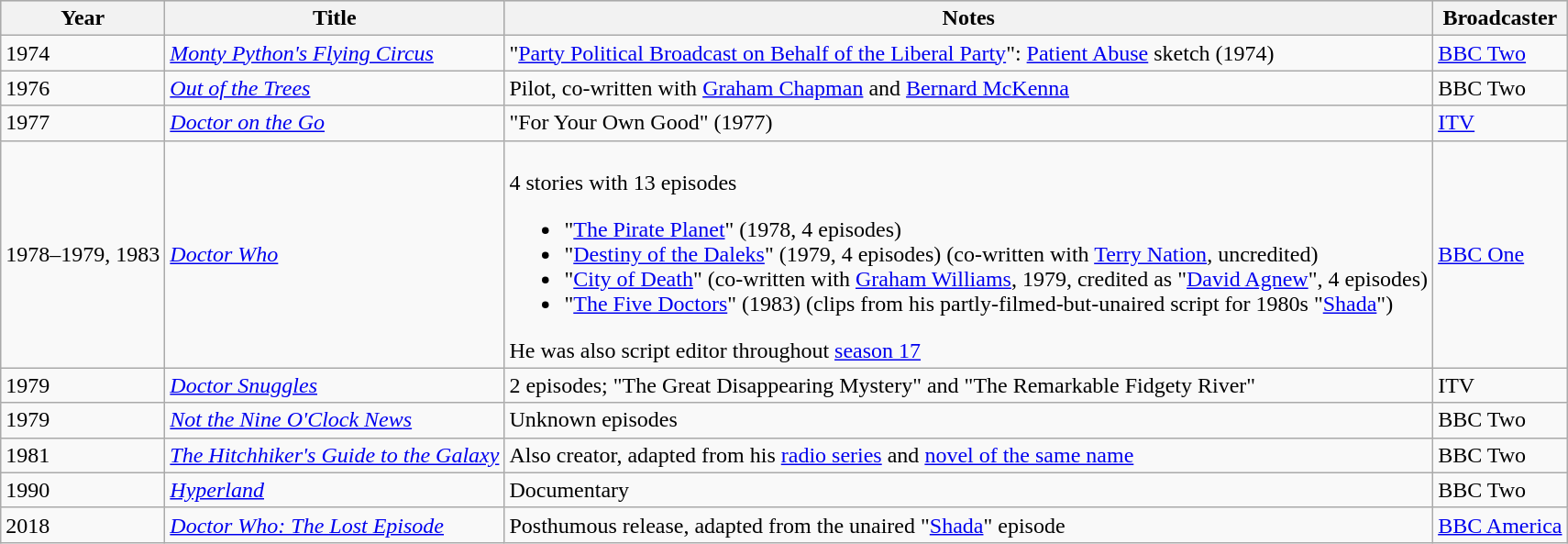<table class="wikitable">
<tr style="background:#ccc; text-align:center;">
<th>Year</th>
<th>Title</th>
<th>Notes</th>
<th>Broadcaster</th>
</tr>
<tr>
<td>1974</td>
<td><em><a href='#'>Monty Python's Flying Circus</a></em></td>
<td>"<a href='#'>Party Political Broadcast on Behalf of the Liberal Party</a>": <a href='#'>Patient Abuse</a> sketch (1974)</td>
<td><a href='#'>BBC Two</a></td>
</tr>
<tr>
<td>1976</td>
<td><em><a href='#'>Out of the Trees</a></em></td>
<td>Pilot, co-written with <a href='#'>Graham Chapman</a> and <a href='#'>Bernard McKenna</a></td>
<td>BBC Two</td>
</tr>
<tr>
<td>1977</td>
<td><em><a href='#'>Doctor on the Go</a></em></td>
<td>"For Your Own Good" (1977)</td>
<td><a href='#'>ITV</a></td>
</tr>
<tr>
<td>1978–1979, 1983</td>
<td><em><a href='#'>Doctor Who</a></em></td>
<td><br>4 stories with 13 episodes<ul><li>"<a href='#'>The Pirate Planet</a>" (1978, 4 episodes)</li><li>"<a href='#'>Destiny of the Daleks</a>" (1979, 4 episodes) (co-written with <a href='#'>Terry Nation</a>, uncredited)</li><li>"<a href='#'>City of Death</a>" (co-written with <a href='#'>Graham Williams</a>, 1979, credited as "<a href='#'>David Agnew</a>", 4 episodes)</li><li>"<a href='#'>The Five Doctors</a>" (1983) (clips from his partly-filmed-but-unaired script for 1980s "<a href='#'>Shada</a>")</li></ul>He was also script editor throughout <a href='#'>season 17</a></td>
<td><a href='#'>BBC One</a></td>
</tr>
<tr>
<td>1979</td>
<td><em><a href='#'>Doctor Snuggles</a></em></td>
<td>2 episodes; "The Great Disappearing Mystery" and "The Remarkable Fidgety River"</td>
<td>ITV</td>
</tr>
<tr>
<td>1979</td>
<td><em><a href='#'>Not the Nine O'Clock News</a></em></td>
<td>Unknown episodes</td>
<td>BBC Two</td>
</tr>
<tr>
<td>1981</td>
<td><em><a href='#'>The Hitchhiker's Guide to the Galaxy</a></em></td>
<td>Also creator, adapted from his <a href='#'>radio series</a> and <a href='#'>novel of the same name</a></td>
<td>BBC Two</td>
</tr>
<tr>
<td>1990</td>
<td><em><a href='#'>Hyperland</a></em></td>
<td>Documentary</td>
<td>BBC Two</td>
</tr>
<tr>
<td>2018</td>
<td><em><a href='#'>Doctor Who: The Lost Episode</a></em></td>
<td>Posthumous release, adapted from the unaired "<a href='#'>Shada</a>" episode</td>
<td><a href='#'>BBC America</a></td>
</tr>
</table>
